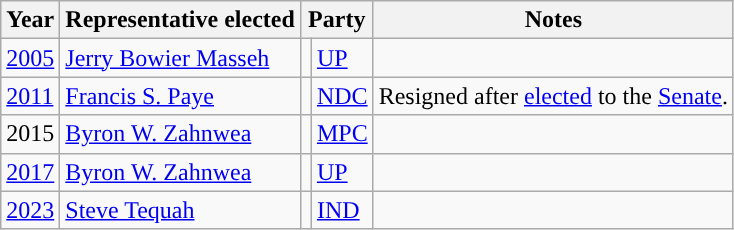<table class="wikitable">
<tr>
<th>Year</th>
<th>Representative elected</th>
<th colspan=2>Party</th>
<th>Notes</th>
</tr>
<tr>
<td><a href='#'>2005</a></td>
<td><a href='#'>Jerry Bowier Masseh</a></td>
<td></td>
<td><a href='#'>UP</a></td>
<td></td>
</tr>
<tr>
<td><a href='#'>2011</a></td>
<td><a href='#'>Francis S. Paye</a></td>
<td></td>
<td><a href='#'>NDC</a></td>
<td>Resigned after <a href='#'>elected</a> to the <a href='#'>Senate</a>.</td>
</tr>
<tr>
<td>2015</td>
<td><a href='#'>Byron W. Zahnwea</a></td>
<td></td>
<td><a href='#'>MPC</a></td>
<td></td>
</tr>
<tr>
<td><a href='#'>2017</a></td>
<td><a href='#'>Byron W. Zahnwea</a></td>
<td></td>
<td><a href='#'>UP</a></td>
<td></td>
</tr>
<tr>
<td><a href='#'>2023</a></td>
<td><a href='#'>Steve Tequah</a></td>
<td></td>
<td><a href='#'>IND</a></td>
<td></td>
</tr>
</table>
